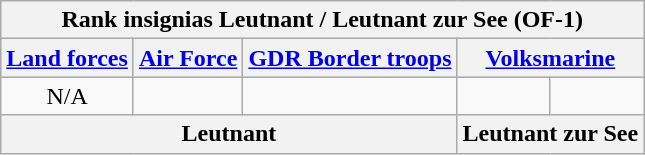<table class=wikitable>
<tr>
<th colspan="10">Rank insignias Leutnant / Leutnant zur See (OF-1)</th>
</tr>
<tr bgcolor="#CCCCCC" align="center">
<th colspan="1"> <a href='#'>Land forces</a></th>
<th colspan="1"> <a href='#'>Air Force</a></th>
<th colspan="1"> <a href='#'>GDR Border troops</a></th>
<th colspan="2"> <a href='#'>Volksmarine</a></th>
</tr>
<tr align="center">
<td style="vertical-align: middle">N/A</td>
<td></td>
<td></td>
<td></td>
<td></td>
</tr>
<tr>
<th colspan="3">Leutnant</th>
<th colspan="2">Leutnant zur See</th>
</tr>
</table>
